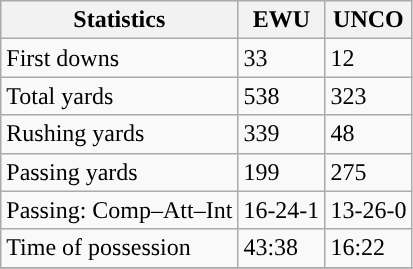<table class="wikitable" style="float: left;">
<tr>
<th>Statistics</th>
<th>EWU</th>
<th>UNCO</th>
</tr>
<tr>
<td>First downs</td>
<td>33</td>
<td>12</td>
</tr>
<tr>
<td>Total yards</td>
<td>538</td>
<td>323</td>
</tr>
<tr>
<td>Rushing yards</td>
<td>339</td>
<td>48</td>
</tr>
<tr>
<td>Passing yards</td>
<td>199</td>
<td>275</td>
</tr>
<tr>
<td>Passing: Comp–Att–Int</td>
<td>16-24-1</td>
<td>13-26-0</td>
</tr>
<tr>
<td>Time of possession</td>
<td>43:38</td>
<td>16:22</td>
</tr>
<tr>
</tr>
</table>
